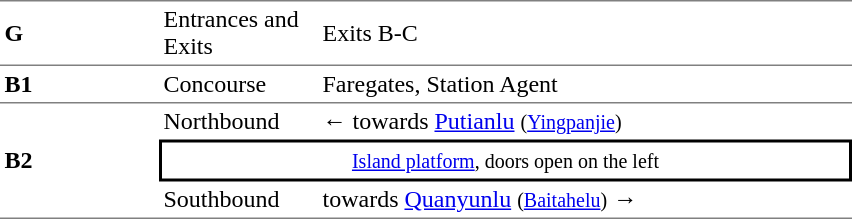<table cellspacing=0 cellpadding=3>
<tr>
<td style="border-top:solid 1px gray;border-bottom:solid 1px gray;" width=100><strong>G</strong></td>
<td style="border-top:solid 1px gray;border-bottom:solid 1px gray;" width=100>Entrances and Exits</td>
<td style="border-top:solid 1px gray;border-bottom:solid 1px gray;" width=350>Exits B-C</td>
</tr>
<tr>
<td style="border-bottom:solid 1px gray;"><strong>B1</strong></td>
<td style="border-bottom:solid 1px gray;">Concourse</td>
<td style="border-bottom:solid 1px gray;">Faregates, Station Agent</td>
</tr>
<tr>
<td style="border-bottom:solid 1px gray;" rowspan=3><strong>B2</strong></td>
<td>Northbound</td>
<td>←  towards <a href='#'>Putianlu</a> <small>(<a href='#'>Yingpanjie</a>)</small></td>
</tr>
<tr>
<td style="border-right:solid 2px black;border-left:solid 2px black;border-top:solid 2px black;border-bottom:solid 2px black;text-align:center;" colspan=2><small><a href='#'>Island platform</a>, doors open on the left</small></td>
</tr>
<tr>
<td style="border-bottom:solid 1px gray;">Southbound</td>
<td style="border-bottom:solid 1px gray;">  towards <a href='#'>Quanyunlu</a> <small>(<a href='#'>Baitahelu</a>)</small> →</td>
</tr>
</table>
